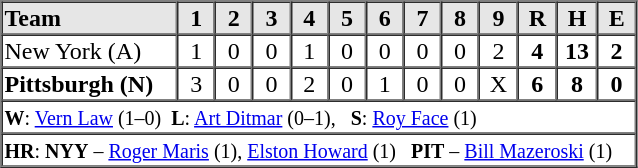<table border="1" cellspacing="0"  style="width:425px; margin-left:3em;">
<tr style="text-align:center; background:#e6e6e6;">
<th style="text-align:left; width:125px;">Team</th>
<th width=25>1</th>
<th width=25>2</th>
<th width=25>3</th>
<th width=25>4</th>
<th width=25>5</th>
<th width=25>6</th>
<th width=25>7</th>
<th width=25>8</th>
<th width=25>9</th>
<th width=25>R</th>
<th width=25>H</th>
<th width=25>E</th>
</tr>
<tr style="text-align:center;">
<td align=left>New York (A)</td>
<td>1</td>
<td>0</td>
<td>0</td>
<td>1</td>
<td>0</td>
<td>0</td>
<td>0</td>
<td>0</td>
<td>2</td>
<td><strong>4</strong></td>
<td><strong>13</strong></td>
<td><strong>2</strong></td>
</tr>
<tr style="text-align:center;">
<td align=left><strong>Pittsburgh (N)</strong></td>
<td>3</td>
<td>0</td>
<td>0</td>
<td>2</td>
<td>0</td>
<td>1</td>
<td>0</td>
<td>0</td>
<td>X</td>
<td><strong>6</strong></td>
<td><strong>8</strong></td>
<td><strong>0</strong></td>
</tr>
<tr style="text-align:left;">
<td colspan=13><small><strong>W</strong>: <a href='#'>Vern Law</a> (1–0)  <strong>L</strong>: <a href='#'>Art Ditmar</a> (0–1),   <strong>S</strong>: <a href='#'>Roy Face</a> (1)</small></td>
</tr>
<tr style="text-align:left;">
<td colspan=13><small><strong>HR</strong>: <strong>NYY</strong> – <a href='#'>Roger Maris</a> (1), <a href='#'>Elston Howard</a> (1)   <strong>PIT</strong> – <a href='#'>Bill Mazeroski</a> (1) </small></td>
</tr>
</table>
